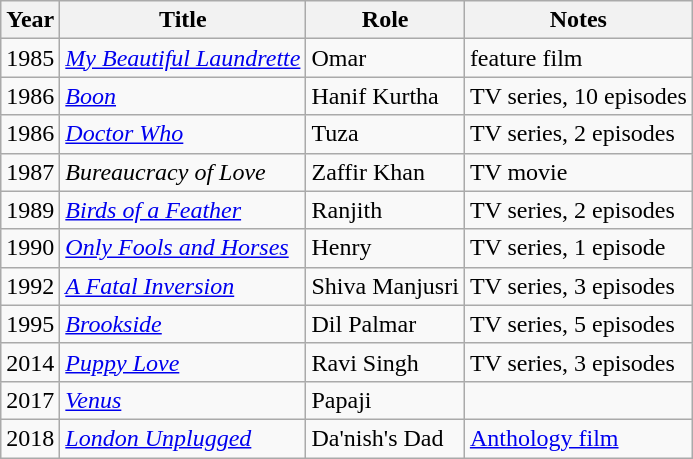<table class="wikitable sortable">
<tr>
<th>Year</th>
<th>Title</th>
<th>Role</th>
<th class="unsortable">Notes</th>
</tr>
<tr>
<td>1985</td>
<td><em><a href='#'>My Beautiful Laundrette</a></em></td>
<td>Omar</td>
<td>feature film</td>
</tr>
<tr>
<td>1986</td>
<td><em><a href='#'>Boon</a></em></td>
<td>Hanif Kurtha</td>
<td>TV series, 10 episodes</td>
</tr>
<tr>
<td>1986</td>
<td><em><a href='#'>Doctor Who</a></em></td>
<td>Tuza</td>
<td>TV series, 2 episodes</td>
</tr>
<tr>
<td>1987</td>
<td><em>Bureaucracy of Love</em></td>
<td>Zaffir Khan</td>
<td>TV movie</td>
</tr>
<tr>
<td>1989</td>
<td><em><a href='#'>Birds of a Feather</a></em></td>
<td>Ranjith</td>
<td>TV series, 2 episodes</td>
</tr>
<tr>
<td>1990</td>
<td><em><a href='#'>Only Fools and Horses</a></em></td>
<td>Henry</td>
<td>TV series, 1 episode</td>
</tr>
<tr>
<td>1992</td>
<td><em><a href='#'>A Fatal Inversion</a></em></td>
<td>Shiva Manjusri</td>
<td>TV series, 3 episodes</td>
</tr>
<tr>
<td>1995</td>
<td><em><a href='#'>Brookside</a></em></td>
<td>Dil Palmar</td>
<td>TV series, 5 episodes</td>
</tr>
<tr>
<td>2014</td>
<td><em><a href='#'>Puppy Love</a></em></td>
<td>Ravi Singh</td>
<td>TV series, 3 episodes</td>
</tr>
<tr>
<td>2017</td>
<td><em><a href='#'>Venus</a></em></td>
<td>Papaji</td>
<td></td>
</tr>
<tr>
<td>2018</td>
<td><em><a href='#'>London Unplugged</a></em></td>
<td>Da'nish's Dad</td>
<td><a href='#'>Anthology film</a></td>
</tr>
</table>
